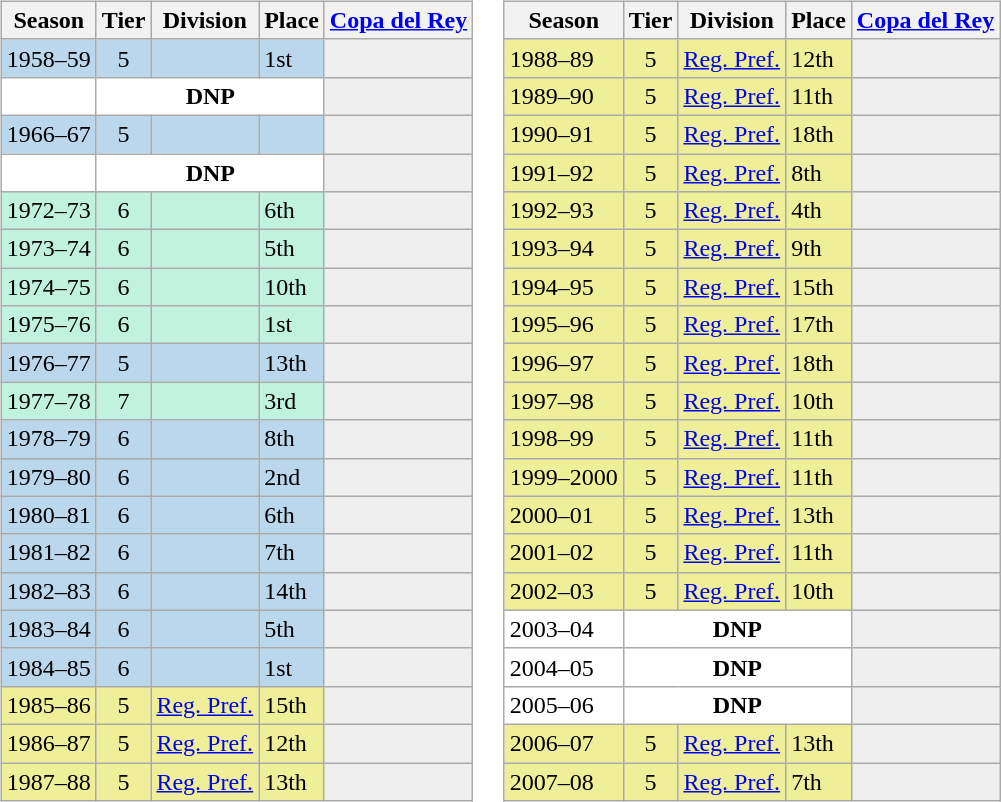<table>
<tr>
<td valign="top" width=0%><br><table class="wikitable">
<tr style="background:#f0f6fa;">
<th>Season</th>
<th>Tier</th>
<th>Division</th>
<th>Place</th>
<th><a href='#'>Copa del Rey</a></th>
</tr>
<tr>
<td style="background:#BBD7EC;">1958–59</td>
<td style="background:#BBD7EC;" align="center">5</td>
<td style="background:#BBD7EC;"></td>
<td style="background:#BBD7EC;">1st</td>
<th style="background:#efefef;"></th>
</tr>
<tr>
<td style="background:#FFFFFF;"></td>
<th style="background:#FFFFFF;" colspan="3">DNP</th>
<th style="background:#efefef;"></th>
</tr>
<tr>
<td style="background:#BBD7EC;">1966–67</td>
<td style="background:#BBD7EC;" align="center">5</td>
<td style="background:#BBD7EC;"></td>
<td style="background:#BBD7EC;"></td>
<th style="background:#efefef;"></th>
</tr>
<tr>
<td style="background:#FFFFFF;"></td>
<th style="background:#FFFFFF;" colspan="3">DNP</th>
<th style="background:#efefef;"></th>
</tr>
<tr>
<td style="background:#C0F2DF;">1972–73</td>
<td style="background:#C0F2DF;" align="center">6</td>
<td style="background:#C0F2DF;"></td>
<td style="background:#C0F2DF;">6th</td>
<th style="background:#efefef;"></th>
</tr>
<tr>
<td style="background:#C0F2DF;">1973–74</td>
<td style="background:#C0F2DF;" align="center">6</td>
<td style="background:#C0F2DF;"></td>
<td style="background:#C0F2DF;">5th</td>
<th style="background:#efefef;"></th>
</tr>
<tr>
<td style="background:#C0F2DF;">1974–75</td>
<td style="background:#C0F2DF;" align="center">6</td>
<td style="background:#C0F2DF;"></td>
<td style="background:#C0F2DF;">10th</td>
<th style="background:#efefef;"></th>
</tr>
<tr>
<td style="background:#C0F2DF;">1975–76</td>
<td style="background:#C0F2DF;" align="center">6</td>
<td style="background:#C0F2DF;"></td>
<td style="background:#C0F2DF;">1st</td>
<th style="background:#efefef;"></th>
</tr>
<tr>
<td style="background:#BBD7EC;">1976–77</td>
<td style="background:#BBD7EC;" align="center">5</td>
<td style="background:#BBD7EC;"></td>
<td style="background:#BBD7EC;">13th</td>
<th style="background:#efefef;"></th>
</tr>
<tr>
<td style="background:#C0F2DF;">1977–78</td>
<td style="background:#C0F2DF;" align="center">7</td>
<td style="background:#C0F2DF;"></td>
<td style="background:#C0F2DF;">3rd</td>
<th style="background:#efefef;"></th>
</tr>
<tr>
<td style="background:#BBD7EC;">1978–79</td>
<td style="background:#BBD7EC;" align="center">6</td>
<td style="background:#BBD7EC;"></td>
<td style="background:#BBD7EC;">8th</td>
<th style="background:#efefef;"></th>
</tr>
<tr>
<td style="background:#BBD7EC;">1979–80</td>
<td style="background:#BBD7EC;" align="center">6</td>
<td style="background:#BBD7EC;"></td>
<td style="background:#BBD7EC;">2nd</td>
<th style="background:#efefef;"></th>
</tr>
<tr>
<td style="background:#BBD7EC;">1980–81</td>
<td style="background:#BBD7EC;" align="center">6</td>
<td style="background:#BBD7EC;"></td>
<td style="background:#BBD7EC;">6th</td>
<th style="background:#efefef;"></th>
</tr>
<tr>
<td style="background:#BBD7EC;">1981–82</td>
<td style="background:#BBD7EC;" align="center">6</td>
<td style="background:#BBD7EC;"></td>
<td style="background:#BBD7EC;">7th</td>
<th style="background:#efefef;"></th>
</tr>
<tr>
<td style="background:#BBD7EC;">1982–83</td>
<td style="background:#BBD7EC;" align="center">6</td>
<td style="background:#BBD7EC;"></td>
<td style="background:#BBD7EC;">14th</td>
<th style="background:#efefef;"></th>
</tr>
<tr>
<td style="background:#BBD7EC;">1983–84</td>
<td style="background:#BBD7EC;" align="center">6</td>
<td style="background:#BBD7EC;"></td>
<td style="background:#BBD7EC;">5th</td>
<th style="background:#efefef;"></th>
</tr>
<tr>
<td style="background:#BBD7EC;">1984–85</td>
<td style="background:#BBD7EC;" align="center">6</td>
<td style="background:#BBD7EC;"></td>
<td style="background:#BBD7EC;">1st</td>
<th style="background:#efefef;"></th>
</tr>
<tr>
<td style="background:#EFEF99;">1985–86</td>
<td style="background:#EFEF99;" align="center">5</td>
<td style="background:#EFEF99;"><a href='#'>Reg. Pref.</a></td>
<td style="background:#EFEF99;">15th</td>
<th style="background:#efefef;"></th>
</tr>
<tr>
<td style="background:#EFEF99;">1986–87</td>
<td style="background:#EFEF99;" align="center">5</td>
<td style="background:#EFEF99;"><a href='#'>Reg. Pref.</a></td>
<td style="background:#EFEF99;">12th</td>
<th style="background:#efefef;"></th>
</tr>
<tr>
<td style="background:#EFEF99;">1987–88</td>
<td style="background:#EFEF99;" align="center">5</td>
<td style="background:#EFEF99;"><a href='#'>Reg. Pref.</a></td>
<td style="background:#EFEF99;">13th</td>
<th style="background:#efefef;"></th>
</tr>
</table>
</td>
<td valign="top" width=0%><br><table class="wikitable">
<tr style="background:#f0f6fa;">
<th>Season</th>
<th>Tier</th>
<th>Division</th>
<th>Place</th>
<th><a href='#'>Copa del Rey</a></th>
</tr>
<tr>
<td style="background:#EFEF99;">1988–89</td>
<td style="background:#EFEF99;" align="center">5</td>
<td style="background:#EFEF99;"><a href='#'>Reg. Pref.</a></td>
<td style="background:#EFEF99;">12th</td>
<th style="background:#efefef;"></th>
</tr>
<tr>
<td style="background:#EFEF99;">1989–90</td>
<td style="background:#EFEF99;" align="center">5</td>
<td style="background:#EFEF99;"><a href='#'>Reg. Pref.</a></td>
<td style="background:#EFEF99;">11th</td>
<th style="background:#efefef;"></th>
</tr>
<tr>
<td style="background:#EFEF99;">1990–91</td>
<td style="background:#EFEF99;" align="center">5</td>
<td style="background:#EFEF99;"><a href='#'>Reg. Pref.</a></td>
<td style="background:#EFEF99;">18th</td>
<th style="background:#efefef;"></th>
</tr>
<tr>
<td style="background:#EFEF99;">1991–92</td>
<td style="background:#EFEF99;" align="center">5</td>
<td style="background:#EFEF99;"><a href='#'>Reg. Pref.</a></td>
<td style="background:#EFEF99;">8th</td>
<th style="background:#efefef;"></th>
</tr>
<tr>
<td style="background:#EFEF99;">1992–93</td>
<td style="background:#EFEF99;" align="center">5</td>
<td style="background:#EFEF99;"><a href='#'>Reg. Pref.</a></td>
<td style="background:#EFEF99;">4th</td>
<th style="background:#efefef;"></th>
</tr>
<tr>
<td style="background:#EFEF99;">1993–94</td>
<td style="background:#EFEF99;" align="center">5</td>
<td style="background:#EFEF99;"><a href='#'>Reg. Pref.</a></td>
<td style="background:#EFEF99;">9th</td>
<th style="background:#efefef;"></th>
</tr>
<tr>
<td style="background:#EFEF99;">1994–95</td>
<td style="background:#EFEF99;" align="center">5</td>
<td style="background:#EFEF99;"><a href='#'>Reg. Pref.</a></td>
<td style="background:#EFEF99;">15th</td>
<th style="background:#efefef;"></th>
</tr>
<tr>
<td style="background:#EFEF99;">1995–96</td>
<td style="background:#EFEF99;" align="center">5</td>
<td style="background:#EFEF99;"><a href='#'>Reg. Pref.</a></td>
<td style="background:#EFEF99;">17th</td>
<th style="background:#efefef;"></th>
</tr>
<tr>
<td style="background:#EFEF99;">1996–97</td>
<td style="background:#EFEF99;" align="center">5</td>
<td style="background:#EFEF99;"><a href='#'>Reg. Pref.</a></td>
<td style="background:#EFEF99;">18th</td>
<th style="background:#efefef;"></th>
</tr>
<tr>
<td style="background:#EFEF99;">1997–98</td>
<td style="background:#EFEF99;" align="center">5</td>
<td style="background:#EFEF99;"><a href='#'>Reg. Pref.</a></td>
<td style="background:#EFEF99;">10th</td>
<th style="background:#efefef;"></th>
</tr>
<tr>
<td style="background:#EFEF99;">1998–99</td>
<td style="background:#EFEF99;" align="center">5</td>
<td style="background:#EFEF99;"><a href='#'>Reg. Pref.</a></td>
<td style="background:#EFEF99;">11th</td>
<th style="background:#efefef;"></th>
</tr>
<tr>
<td style="background:#EFEF99;">1999–2000</td>
<td style="background:#EFEF99;" align="center">5</td>
<td style="background:#EFEF99;"><a href='#'>Reg. Pref.</a></td>
<td style="background:#EFEF99;">11th</td>
<th style="background:#efefef;"></th>
</tr>
<tr>
<td style="background:#EFEF99;">2000–01</td>
<td style="background:#EFEF99;" align="center">5</td>
<td style="background:#EFEF99;"><a href='#'>Reg. Pref.</a></td>
<td style="background:#EFEF99;">13th</td>
<th style="background:#efefef;"></th>
</tr>
<tr>
<td style="background:#EFEF99;">2001–02</td>
<td style="background:#EFEF99;" align="center">5</td>
<td style="background:#EFEF99;"><a href='#'>Reg. Pref.</a></td>
<td style="background:#EFEF99;">11th</td>
<th style="background:#efefef;"></th>
</tr>
<tr>
<td style="background:#EFEF99;">2002–03</td>
<td style="background:#EFEF99;" align="center">5</td>
<td style="background:#EFEF99;"><a href='#'>Reg. Pref.</a></td>
<td style="background:#EFEF99;">10th</td>
<th style="background:#efefef;"></th>
</tr>
<tr>
<td style="background:#FFFFFF;">2003–04</td>
<th style="background:#FFFFFF;" colspan="3">DNP</th>
<th style="background:#efefef;"></th>
</tr>
<tr>
<td style="background:#FFFFFF;">2004–05</td>
<th style="background:#FFFFFF;" colspan="3">DNP</th>
<th style="background:#efefef;"></th>
</tr>
<tr>
<td style="background:#FFFFFF;">2005–06</td>
<th style="background:#FFFFFF;" colspan="3">DNP</th>
<th style="background:#efefef;"></th>
</tr>
<tr>
<td style="background:#EFEF99;">2006–07</td>
<td style="background:#EFEF99;" align="center">5</td>
<td style="background:#EFEF99;"><a href='#'>Reg. Pref.</a></td>
<td style="background:#EFEF99;">13th</td>
<th style="background:#efefef;"></th>
</tr>
<tr>
<td style="background:#EFEF99;">2007–08</td>
<td style="background:#EFEF99;" align="center">5</td>
<td style="background:#EFEF99;"><a href='#'>Reg. Pref.</a></td>
<td style="background:#EFEF99;">7th</td>
<th style="background:#efefef;"></th>
</tr>
</table>
</td>
</tr>
</table>
